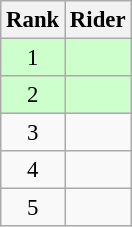<table class="wikitable" style="font-size:95%" style="width:25em;">
<tr>
<th>Rank</th>
<th>Rider</th>
</tr>
<tr bgcolor=ccffcc>
<td align=center>1</td>
<td></td>
</tr>
<tr bgcolor=ccffcc>
<td align=center>2</td>
<td></td>
</tr>
<tr>
<td align=center>3</td>
<td></td>
</tr>
<tr>
<td align=center>4</td>
<td></td>
</tr>
<tr>
<td align=center>5</td>
<td></td>
</tr>
</table>
